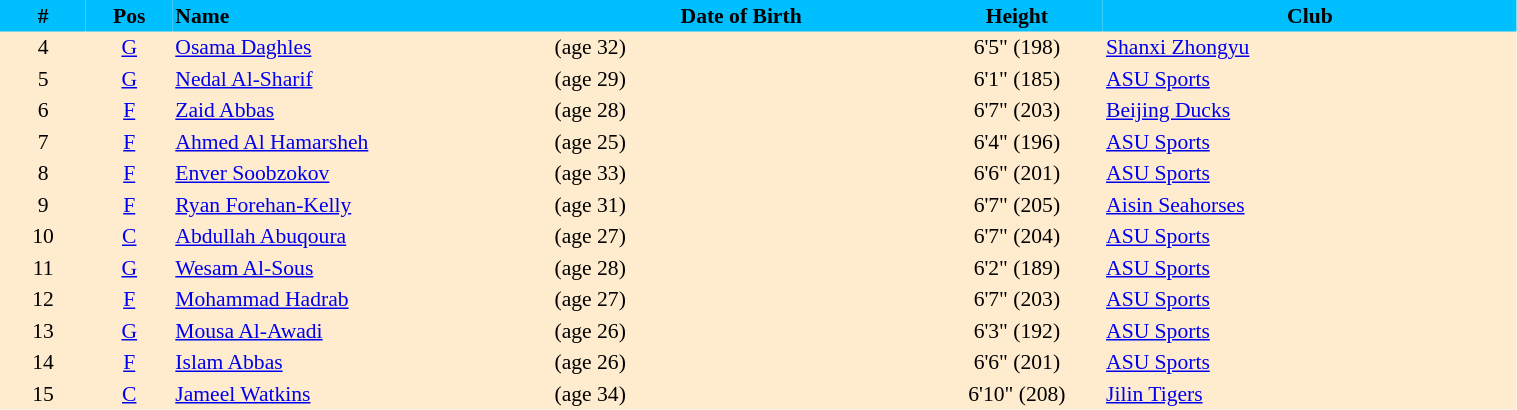<table border=0 cellpadding=2 cellspacing=0  |- bgcolor=#FFECCE style="text-align:center; font-size:90%;" width=80%>
<tr bgcolor=#00BFFF>
<th width=5%>#</th>
<th width=5%>Pos</th>
<th width=22% align=left>Name</th>
<th width=22%>Date of Birth</th>
<th width=10%>Height</th>
<th width=24%>Club</th>
</tr>
<tr>
<td>4</td>
<td><a href='#'>G</a></td>
<td align=left><a href='#'>Osama Daghles</a></td>
<td align=left> (age 32)</td>
<td>6'5" (198)</td>
<td align=left> <a href='#'>Shanxi Zhongyu</a></td>
</tr>
<tr>
<td>5</td>
<td><a href='#'>G</a></td>
<td align=left><a href='#'>Nedal Al-Sharif</a></td>
<td align=left> (age 29)</td>
<td>6'1" (185)</td>
<td align=left> <a href='#'>ASU Sports</a></td>
</tr>
<tr>
<td>6</td>
<td><a href='#'>F</a></td>
<td align=left><a href='#'>Zaid Abbas</a></td>
<td align=left> (age 28)</td>
<td>6'7" (203)</td>
<td align=left> <a href='#'>Beijing Ducks</a></td>
</tr>
<tr>
<td>7</td>
<td><a href='#'>F</a></td>
<td align=left><a href='#'>Ahmed Al Hamarsheh</a></td>
<td align=left> (age 25)</td>
<td>6'4" (196)</td>
<td align=left> <a href='#'>ASU Sports</a></td>
</tr>
<tr>
<td>8</td>
<td><a href='#'>F</a></td>
<td align=left><a href='#'>Enver Soobzokov</a></td>
<td align=left> (age 33)</td>
<td>6'6" (201)</td>
<td align=left> <a href='#'>ASU Sports</a></td>
</tr>
<tr>
<td>9</td>
<td><a href='#'>F</a></td>
<td align=left><a href='#'>Ryan Forehan-Kelly</a></td>
<td align=left> (age 31)</td>
<td>6'7" (205)</td>
<td align=left> <a href='#'>Aisin Seahorses</a></td>
</tr>
<tr>
<td>10</td>
<td><a href='#'>C</a></td>
<td align=left><a href='#'>Abdullah Abuqoura</a></td>
<td align=left> (age 27)</td>
<td>6'7" (204)</td>
<td align=left> <a href='#'>ASU Sports</a></td>
</tr>
<tr>
<td>11</td>
<td><a href='#'>G</a></td>
<td align=left><a href='#'>Wesam Al-Sous</a></td>
<td align=left> (age 28)</td>
<td>6'2" (189)</td>
<td align=left> <a href='#'>ASU Sports</a></td>
</tr>
<tr>
<td>12</td>
<td><a href='#'>F</a></td>
<td align=left><a href='#'>Mohammad Hadrab</a></td>
<td align=left> (age 27)</td>
<td>6'7" (203)</td>
<td align=left> <a href='#'>ASU Sports</a></td>
</tr>
<tr>
<td>13</td>
<td><a href='#'>G</a></td>
<td align=left><a href='#'>Mousa Al-Awadi</a></td>
<td align=left> (age 26)</td>
<td>6'3" (192)</td>
<td align=left> <a href='#'>ASU Sports</a></td>
</tr>
<tr>
<td>14</td>
<td><a href='#'>F</a></td>
<td align=left><a href='#'>Islam Abbas</a></td>
<td align=left> (age 26)</td>
<td>6'6" (201)</td>
<td align=left> <a href='#'>ASU Sports</a></td>
</tr>
<tr>
<td>15</td>
<td><a href='#'>C</a></td>
<td align=left><a href='#'>Jameel Watkins</a></td>
<td align=left> (age 34)</td>
<td>6'10" (208)</td>
<td align=left> <a href='#'>Jilin Tigers</a></td>
</tr>
<tr>
</tr>
</table>
